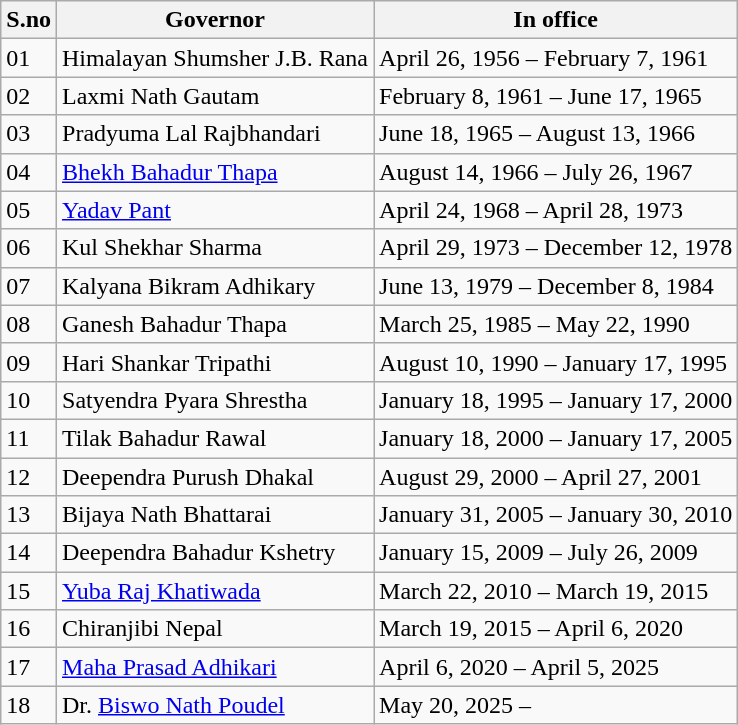<table class="wikitable">
<tr>
<th>S.no</th>
<th>Governor</th>
<th>In office</th>
</tr>
<tr>
<td>01</td>
<td>Himalayan Shumsher J.B. Rana </td>
<td>April 26, 1956 – February 7, 1961</td>
</tr>
<tr>
<td>02</td>
<td>Laxmi Nath Gautam</td>
<td>February 8, 1961 – June 17, 1965</td>
</tr>
<tr>
<td>03</td>
<td>Pradyuma Lal Rajbhandari</td>
<td>June 18, 1965 – August 13, 1966</td>
</tr>
<tr>
<td>04</td>
<td><a href='#'>Bhekh Bahadur Thapa</a></td>
<td>August 14, 1966 – July 26, 1967</td>
</tr>
<tr>
<td>05</td>
<td><a href='#'>Yadav Pant</a></td>
<td>April 24, 1968 – April 28, 1973</td>
</tr>
<tr>
<td>06</td>
<td>Kul Shekhar Sharma</td>
<td>April 29, 1973 – December 12, 1978</td>
</tr>
<tr>
<td>07</td>
<td>Kalyana Bikram Adhikary</td>
<td>June 13, 1979 – December 8, 1984</td>
</tr>
<tr>
<td>08</td>
<td>Ganesh Bahadur Thapa</td>
<td>March 25, 1985 – May 22, 1990</td>
</tr>
<tr>
<td>09</td>
<td>Hari Shankar Tripathi</td>
<td>August 10, 1990 – January 17, 1995</td>
</tr>
<tr>
<td>10</td>
<td>Satyendra Pyara Shrestha</td>
<td>January 18, 1995 – January 17, 2000</td>
</tr>
<tr>
<td>11</td>
<td>Tilak Bahadur Rawal</td>
<td>January 18, 2000 – January 17, 2005</td>
</tr>
<tr>
<td>12</td>
<td>Deependra Purush Dhakal</td>
<td>August 29, 2000 – April 27, 2001</td>
</tr>
<tr>
<td>13</td>
<td>Bijaya Nath Bhattarai</td>
<td>January 31, 2005 – January 30, 2010</td>
</tr>
<tr>
<td>14</td>
<td>Deependra Bahadur Kshetry</td>
<td>January 15, 2009 – July 26, 2009</td>
</tr>
<tr>
<td>15</td>
<td><a href='#'>Yuba Raj Khatiwada</a></td>
<td>March 22, 2010 – March 19, 2015</td>
</tr>
<tr>
<td>16</td>
<td>Chiranjibi Nepal</td>
<td>March 19, 2015 – April 6, 2020</td>
</tr>
<tr>
<td>17</td>
<td><a href='#'>Maha Prasad Adhikari</a></td>
<td>April 6, 2020 – April 5, 2025</td>
</tr>
<tr>
<td>18</td>
<td>Dr. <a href='#'>Biswo Nath Poudel</a></td>
<td>May 20, 2025 –</td>
</tr>
</table>
